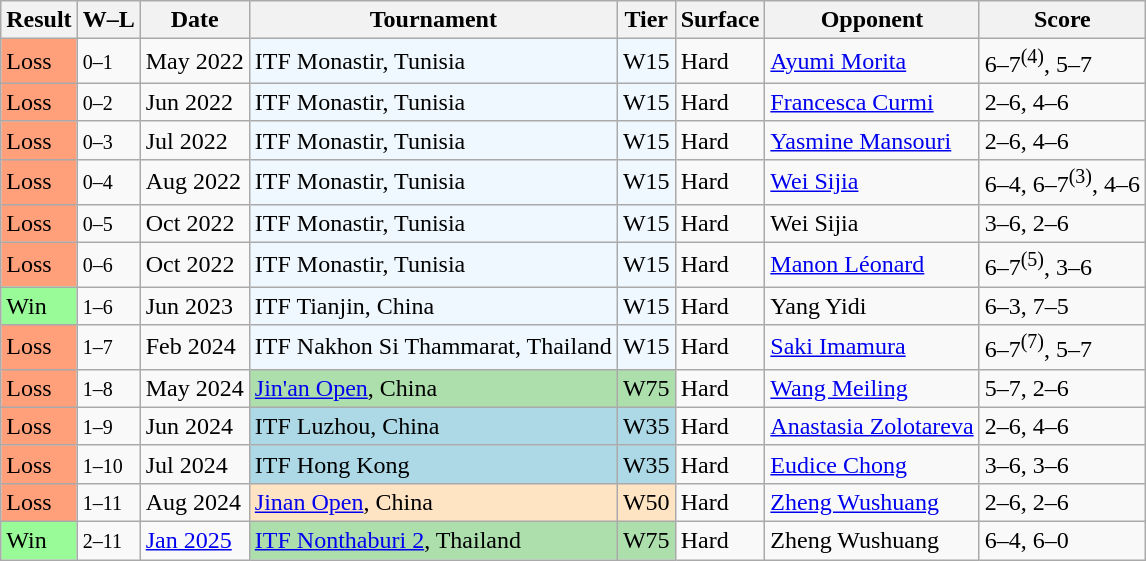<table class="sortable wikitable">
<tr>
<th>Result</th>
<th class="unsortable">W–L</th>
<th>Date</th>
<th>Tournament</th>
<th>Tier</th>
<th>Surface</th>
<th>Opponent</th>
<th class="unsortable">Score</th>
</tr>
<tr>
<td style="background:#FFA07A;">Loss</td>
<td><small>0–1</small></td>
<td>May 2022</td>
<td style="background:#f0f8ff;">ITF Monastir, Tunisia</td>
<td style="background:#f0f8ff;">W15</td>
<td>Hard</td>
<td> <a href='#'>Ayumi Morita</a></td>
<td>6–7<sup>(4)</sup>, 5–7</td>
</tr>
<tr>
<td style="background:#FFA07A;">Loss</td>
<td><small>0–2</small></td>
<td>Jun 2022</td>
<td style="background:#f0f8ff;">ITF Monastir, Tunisia</td>
<td style="background:#f0f8ff;">W15</td>
<td>Hard</td>
<td> <a href='#'>Francesca Curmi</a></td>
<td>2–6, 4–6</td>
</tr>
<tr>
<td style="background:#FFA07A;">Loss</td>
<td><small>0–3</small></td>
<td>Jul 2022</td>
<td style="background:#f0f8ff;">ITF Monastir, Tunisia</td>
<td style="background:#f0f8ff;">W15</td>
<td>Hard</td>
<td> <a href='#'>Yasmine Mansouri</a></td>
<td>2–6, 4–6</td>
</tr>
<tr>
<td style="background:#FFA07A;">Loss</td>
<td><small>0–4</small></td>
<td>Aug 2022</td>
<td style="background:#f0f8ff;">ITF Monastir, Tunisia</td>
<td style="background:#f0f8ff;">W15</td>
<td>Hard</td>
<td> <a href='#'>Wei Sijia</a></td>
<td>6–4, 6–7<sup>(3)</sup>, 4–6</td>
</tr>
<tr>
<td style="background:#FFA07A;">Loss</td>
<td><small>0–5</small></td>
<td>Oct 2022</td>
<td style="background:#f0f8ff;">ITF Monastir, Tunisia</td>
<td style="background:#f0f8ff;">W15</td>
<td>Hard</td>
<td> Wei Sijia</td>
<td>3–6, 2–6</td>
</tr>
<tr>
<td style="background:#FFA07A;">Loss</td>
<td><small>0–6</small></td>
<td>Oct 2022</td>
<td style="background:#f0f8ff;">ITF Monastir, Tunisia</td>
<td style="background:#f0f8ff;">W15</td>
<td>Hard</td>
<td> <a href='#'>Manon Léonard</a></td>
<td>6–7<sup>(5)</sup>, 3–6</td>
</tr>
<tr>
<td style="background:#98fb98;">Win</td>
<td><small>1–6</small></td>
<td>Jun 2023</td>
<td style="background:#f0f8ff;">ITF Tianjin, China</td>
<td style="background:#f0f8ff;">W15</td>
<td>Hard</td>
<td> Yang Yidi</td>
<td>6–3, 7–5</td>
</tr>
<tr>
<td style="background:#FFA07A;">Loss</td>
<td><small>1–7</small></td>
<td>Feb 2024</td>
<td style="background:#f0f8ff;">ITF Nakhon Si Thammarat, Thailand</td>
<td style="background:#f0f8ff;">W15</td>
<td>Hard</td>
<td> <a href='#'>Saki Imamura</a></td>
<td>6–7<sup>(7)</sup>, 5–7</td>
</tr>
<tr>
<td style="background:#FFA07A;">Loss</td>
<td><small>1–8</small></td>
<td>May 2024</td>
<td style="background:#addfad;"><a href='#'>Jin'an Open</a>, China</td>
<td style="background:#addfad;">W75</td>
<td>Hard</td>
<td> <a href='#'>Wang Meiling</a></td>
<td>5–7, 2–6</td>
</tr>
<tr>
<td style="background:#FFA07A;">Loss</td>
<td><small>1–9</small></td>
<td>Jun 2024</td>
<td style="background:lightblue;">ITF Luzhou, China</td>
<td style="background:lightblue;">W35</td>
<td>Hard</td>
<td> <a href='#'>Anastasia Zolotareva</a></td>
<td>2–6, 4–6</td>
</tr>
<tr>
<td style="background:#FFA07A;">Loss</td>
<td><small>1–10</small></td>
<td>Jul 2024</td>
<td style="background:lightblue;">ITF Hong Kong</td>
<td style="background:lightblue;">W35</td>
<td>Hard</td>
<td> <a href='#'>Eudice Chong</a></td>
<td>3–6, 3–6</td>
</tr>
<tr>
<td style="background:#FFA07A;">Loss</td>
<td><small>1–11</small></td>
<td>Aug 2024</td>
<td style="background:#ffe4c4;"><a href='#'>Jinan Open</a>, China</td>
<td style="background:#ffe4c4;">W50</td>
<td>Hard</td>
<td> <a href='#'>Zheng Wushuang</a></td>
<td>2–6, 2–6</td>
</tr>
<tr>
<td style="background:#98fb98;">Win</td>
<td><small>2–11</small></td>
<td><a href='#'>Jan 2025</a></td>
<td style="background:#addfad;"><a href='#'>ITF Nonthaburi 2</a>, Thailand</td>
<td style="background:#addfad;">W75</td>
<td>Hard</td>
<td> Zheng Wushuang</td>
<td>6–4, 6–0</td>
</tr>
</table>
